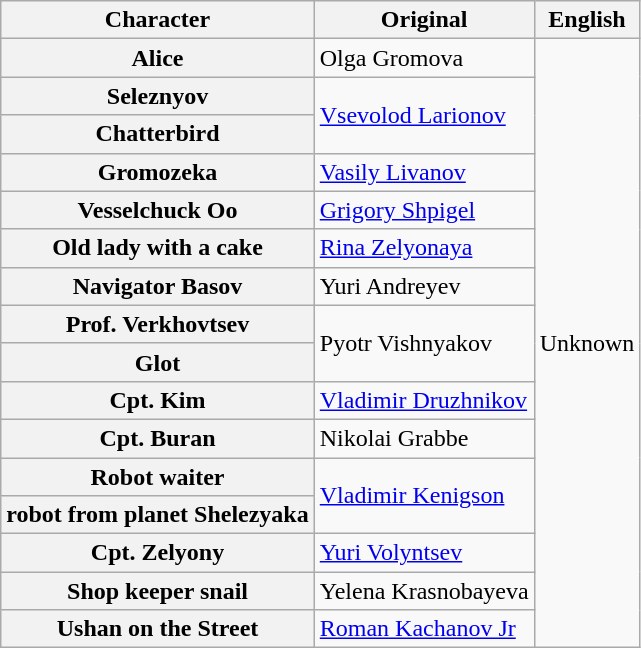<table class="wikitable">
<tr>
<th>Character</th>
<th>Original</th>
<th>English</th>
</tr>
<tr>
<th>Alice</th>
<td>Olga Gromova</td>
<td rowspan="16">Unknown</td>
</tr>
<tr>
<th>Seleznyov</th>
<td rowspan="2"><a href='#'>Vsevolod Larionov</a></td>
</tr>
<tr>
<th>Chatterbird</th>
</tr>
<tr>
<th>Gromozeka</th>
<td><a href='#'>Vasily Livanov</a></td>
</tr>
<tr>
<th>Vesselchuck Oo</th>
<td><a href='#'>Grigory Shpigel</a></td>
</tr>
<tr>
<th>Old lady with a cake</th>
<td><a href='#'>Rina Zelyonaya</a></td>
</tr>
<tr>
<th>Navigator Basov</th>
<td>Yuri Andreyev</td>
</tr>
<tr>
<th>Prof. Verkhovtsev</th>
<td rowspan="2">Pyotr Vishnyakov</td>
</tr>
<tr>
<th>Glot</th>
</tr>
<tr>
<th>Cpt. Kim</th>
<td><a href='#'>Vladimir Druzhnikov</a></td>
</tr>
<tr>
<th>Cpt. Buran</th>
<td>Nikolai Grabbe</td>
</tr>
<tr>
<th>Robot waiter</th>
<td rowspan="2"><a href='#'>Vladimir Kenigson</a></td>
</tr>
<tr>
<th>robot from planet Shelezyaka</th>
</tr>
<tr>
<th>Cpt. Zelyony</th>
<td><a href='#'>Yuri Volyntsev</a></td>
</tr>
<tr>
<th>Shop keeper snail</th>
<td>Yelena Krasnobayeva</td>
</tr>
<tr>
<th>Ushan on the Street</th>
<td><a href='#'>Roman Kachanov Jr</a></td>
</tr>
</table>
